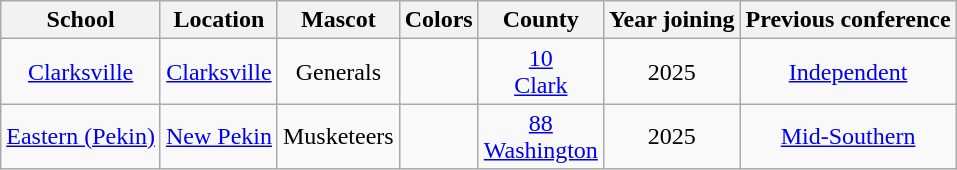<table class="wikitable" style="text-align:center;">
<tr>
<th>School</th>
<th>Location</th>
<th>Mascot</th>
<th>Colors</th>
<th>County</th>
<th>Year joining</th>
<th>Previous conference</th>
</tr>
<tr>
<td><a href='#'>Clarksville</a></td>
<td><a href='#'>Clarksville</a></td>
<td>Generals</td>
<td>  </td>
<td><a href='#'>10 <br> Clark</a></td>
<td>2025</td>
<td><a href='#'>Independent</a></td>
</tr>
<tr>
<td><a href='#'>Eastern (Pekin)</a></td>
<td><a href='#'>New Pekin</a></td>
<td>Musketeers</td>
<td>  </td>
<td><a href='#'>88 <br> Washington</a></td>
<td>2025</td>
<td><a href='#'>Mid-Southern</a></td>
</tr>
</table>
